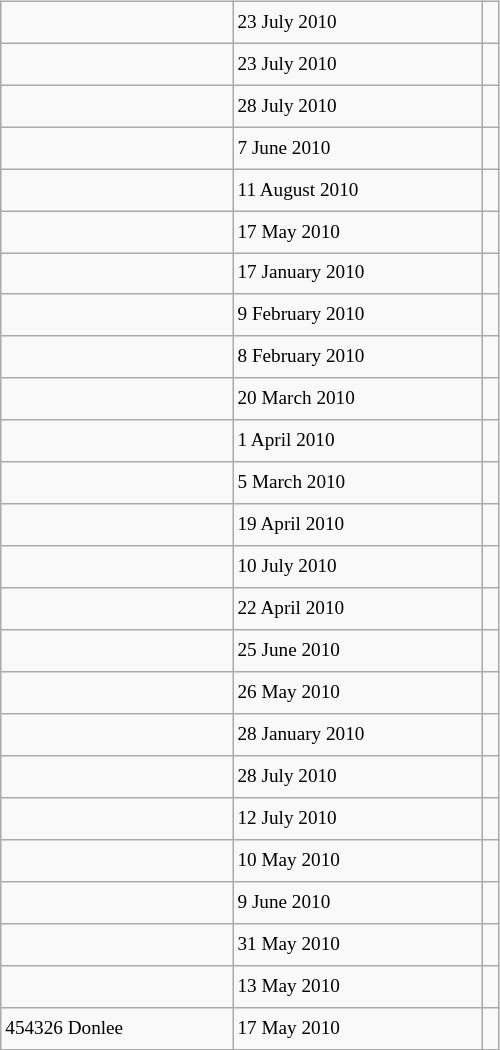<table class="wikitable" style="font-size: 80%; float: left; width: 26em; margin-right: 1em; height: 700px">
<tr>
<td></td>
<td>23 July 2010</td>
<td></td>
</tr>
<tr>
<td></td>
<td>23 July 2010</td>
<td></td>
</tr>
<tr>
<td></td>
<td>28 July 2010</td>
<td></td>
</tr>
<tr>
<td></td>
<td>7 June 2010</td>
<td></td>
</tr>
<tr>
<td></td>
<td>11 August 2010</td>
<td></td>
</tr>
<tr>
<td></td>
<td>17 May 2010</td>
<td></td>
</tr>
<tr>
<td></td>
<td>17 January 2010</td>
<td></td>
</tr>
<tr>
<td></td>
<td>9 February 2010</td>
<td></td>
</tr>
<tr>
<td></td>
<td>8 February 2010</td>
<td></td>
</tr>
<tr>
<td></td>
<td>20 March 2010</td>
<td></td>
</tr>
<tr>
<td></td>
<td>1 April 2010</td>
<td></td>
</tr>
<tr>
<td></td>
<td>5 March 2010</td>
<td></td>
</tr>
<tr>
<td></td>
<td>19 April 2010</td>
<td></td>
</tr>
<tr>
<td></td>
<td>10 July 2010</td>
<td></td>
</tr>
<tr>
<td></td>
<td>22 April 2010</td>
<td></td>
</tr>
<tr>
<td></td>
<td>25 June 2010</td>
<td></td>
</tr>
<tr>
<td></td>
<td>26 May 2010</td>
<td></td>
</tr>
<tr>
<td></td>
<td>28 January 2010</td>
<td></td>
</tr>
<tr>
<td></td>
<td>28 July 2010</td>
<td></td>
</tr>
<tr>
<td></td>
<td>12 July 2010</td>
<td></td>
</tr>
<tr>
<td></td>
<td>10 May 2010</td>
<td></td>
</tr>
<tr>
<td></td>
<td>9 June 2010</td>
<td></td>
</tr>
<tr>
<td></td>
<td>31 May 2010</td>
<td></td>
</tr>
<tr>
<td></td>
<td>13 May 2010</td>
<td></td>
</tr>
<tr>
<td>454326 Donlee</td>
<td>17 May 2010</td>
<td></td>
</tr>
</table>
